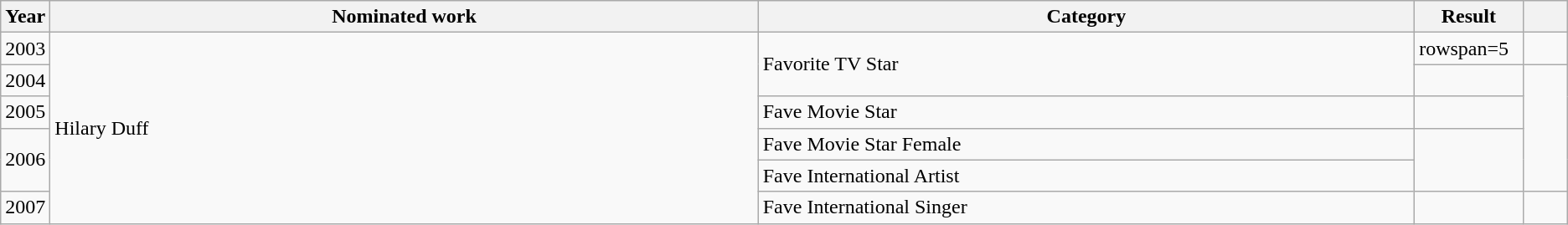<table class="wikitable sortable">
<tr>
<th scope="col" style="width:1em;">Year</th>
<th scope="col" style="width:39em;">Nominated work</th>
<th scope="col" style="width:36em;">Category</th>
<th scope="col" style="width:5em;">Result</th>
<th scope="col" style="width:2em;" class="unsortable"></th>
</tr>
<tr>
<td>2003</td>
<td rowspan=6>Hilary Duff</td>
<td rowspan=2>Favorite TV Star</td>
<td>rowspan=5 </td>
<td style="text-align:center;"></td>
</tr>
<tr>
<td>2004</td>
<td style="text-align:center;"></td>
</tr>
<tr>
<td>2005</td>
<td>Fave Movie Star</td>
<td style="text-align:center;"></td>
</tr>
<tr>
<td rowspan=2>2006</td>
<td>Fave Movie Star Female</td>
<td style="text-align:center;" rowspan=2></td>
</tr>
<tr>
<td>Fave International Artist</td>
</tr>
<tr>
<td>2007</td>
<td>Fave International Singer</td>
<td></td>
<td style="text-align:center;"></td>
</tr>
</table>
